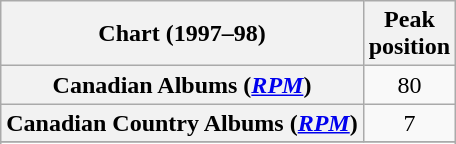<table class="wikitable sortable plainrowheaders" style="text-align:center">
<tr>
<th scope="col">Chart (1997–98)</th>
<th scope="col">Peak<br> position</th>
</tr>
<tr>
<th scope="row">Canadian Albums (<em><a href='#'>RPM</a></em>)</th>
<td>80</td>
</tr>
<tr>
<th scope="row">Canadian Country Albums (<em><a href='#'>RPM</a></em>)</th>
<td>7</td>
</tr>
<tr>
</tr>
<tr>
</tr>
</table>
